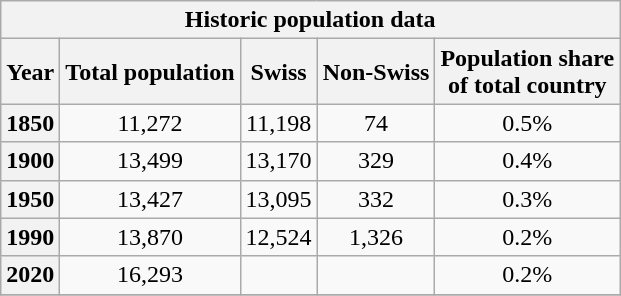<table class="wikitable collapsible">
<tr>
<th colspan="5">Historic population data</th>
</tr>
<tr>
<th>Year</th>
<th>Total population</th>
<th>Swiss</th>
<th>Non-Swiss</th>
<th>Population share <br>of total country</th>
</tr>
<tr>
<th scope="row">1850</th>
<td align="center">11,272</td>
<td align="center">11,198</td>
<td align="center">74</td>
<td align="center">0.5%</td>
</tr>
<tr>
<th scope="row">1900</th>
<td align="center">13,499</td>
<td align="center">13,170</td>
<td align="center">329</td>
<td align="center">0.4%</td>
</tr>
<tr>
<th scope="row">1950</th>
<td rowspan="1" align="center">13,427</td>
<td align="center">13,095</td>
<td rowspan="1" align="center">332</td>
<td align="center">0.3%</td>
</tr>
<tr>
<th scope="row">1990</th>
<td align="center">13,870</td>
<td align="center">12,524</td>
<td rowspan="1" align="center">1,326</td>
<td align="center">0.2%</td>
</tr>
<tr>
<th scope="row">2020</th>
<td align="center">16,293</td>
<td align="center"></td>
<td align="center"></td>
<td align="center">0.2%</td>
</tr>
<tr>
</tr>
</table>
